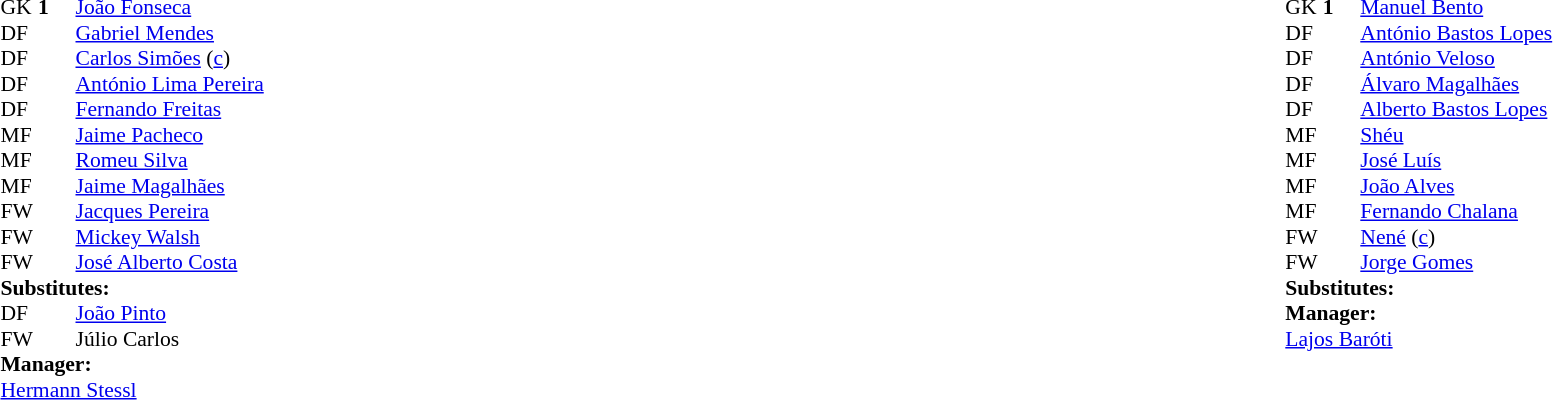<table width="100%">
<tr>
<td valign="top" width="50%"><br><table style="font-size: 90%" cellspacing="0" cellpadding="0">
<tr>
<td colspan="4"></td>
</tr>
<tr>
<th width=25></th>
<th width=25></th>
</tr>
<tr>
<td>GK</td>
<td><strong>1</strong></td>
<td> <a href='#'>João Fonseca</a></td>
</tr>
<tr>
<td>DF</td>
<td></td>
<td> <a href='#'>Gabriel Mendes</a></td>
</tr>
<tr>
<td>DF</td>
<td></td>
<td> <a href='#'>Carlos Simões</a> (<a href='#'>c</a>)</td>
</tr>
<tr>
<td>DF</td>
<td></td>
<td> <a href='#'>António Lima Pereira</a></td>
</tr>
<tr>
<td>DF</td>
<td></td>
<td> <a href='#'>Fernando Freitas</a></td>
<td></td>
<td></td>
</tr>
<tr>
<td>MF</td>
<td></td>
<td> <a href='#'>Jaime Pacheco</a></td>
<td></td>
<td></td>
</tr>
<tr>
<td>MF</td>
<td></td>
<td> <a href='#'>Romeu Silva</a></td>
</tr>
<tr>
<td>MF</td>
<td></td>
<td> <a href='#'>Jaime Magalhães</a></td>
<td></td>
<td></td>
</tr>
<tr>
<td>FW</td>
<td></td>
<td> <a href='#'>Jacques Pereira</a></td>
</tr>
<tr>
<td>FW</td>
<td></td>
<td> <a href='#'>Mickey Walsh</a></td>
</tr>
<tr>
<td>FW</td>
<td></td>
<td> <a href='#'>José Alberto Costa</a></td>
<td></td>
<td></td>
</tr>
<tr>
<td colspan=3><strong>Substitutes:</strong></td>
</tr>
<tr>
<td>DF</td>
<td></td>
<td> <a href='#'>João Pinto</a></td>
<td></td>
<td></td>
</tr>
<tr>
<td>FW</td>
<td></td>
<td> Júlio Carlos</td>
<td></td>
<td></td>
</tr>
<tr>
<td colspan=3><strong>Manager:</strong></td>
</tr>
<tr>
<td colspan=4> <a href='#'>Hermann Stessl</a></td>
</tr>
</table>
</td>
<td valign="top"></td>
<td valign="top" width="50%"><br><table style="font-size: 90%" cellspacing="0" cellpadding="0" align=center>
<tr>
<td colspan="4"></td>
</tr>
<tr>
<th width=25></th>
<th width=25></th>
</tr>
<tr>
<td>GK</td>
<td><strong>1</strong></td>
<td> <a href='#'>Manuel Bento</a></td>
</tr>
<tr>
<td>DF</td>
<td></td>
<td> <a href='#'>António Bastos Lopes</a></td>
<td></td>
<td></td>
</tr>
<tr>
<td>DF</td>
<td></td>
<td> <a href='#'>António Veloso</a></td>
</tr>
<tr>
<td>DF</td>
<td></td>
<td> <a href='#'>Álvaro Magalhães</a></td>
</tr>
<tr>
<td>DF</td>
<td></td>
<td> <a href='#'>Alberto Bastos Lopes</a></td>
<td></td>
<td></td>
</tr>
<tr>
<td>MF</td>
<td></td>
<td> <a href='#'>Shéu</a></td>
</tr>
<tr>
<td>MF</td>
<td></td>
<td> <a href='#'>José Luís</a></td>
</tr>
<tr>
<td>MF</td>
<td></td>
<td> <a href='#'>João Alves</a></td>
</tr>
<tr>
<td>MF</td>
<td></td>
<td> <a href='#'>Fernando Chalana</a></td>
</tr>
<tr>
<td>FW</td>
<td></td>
<td> <a href='#'>Nené</a> (<a href='#'>c</a>)</td>
</tr>
<tr>
<td>FW</td>
<td></td>
<td> <a href='#'>Jorge Gomes</a></td>
</tr>
<tr>
<td colspan=3><strong>Substitutes:</strong></td>
</tr>
<tr>
<td colspan=3><strong>Manager:</strong></td>
</tr>
<tr>
<td colspan=4> <a href='#'>Lajos Baróti</a></td>
</tr>
</table>
</td>
</tr>
</table>
